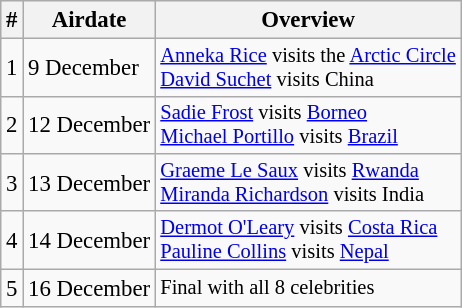<table class="wikitable" style="font-size: 95%;">
<tr style="background:#EFEFEF">
<th>#</th>
<th><strong>Airdate</strong></th>
<th><strong>Overview</strong></th>
</tr>
<tr>
<td>1</td>
<td>9 December</td>
<td style="font-size: 90%;"><a href='#'>Anneka Rice</a> visits the <a href='#'>Arctic Circle</a><br><a href='#'>David Suchet</a> visits China</td>
</tr>
<tr>
<td>2</td>
<td>12 December</td>
<td style="font-size: 90%;"><a href='#'>Sadie Frost</a> visits <a href='#'>Borneo</a><br><a href='#'>Michael Portillo</a> visits <a href='#'>Brazil</a></td>
</tr>
<tr>
<td>3</td>
<td>13 December</td>
<td style="font-size: 90%;"><a href='#'>Graeme Le Saux</a> visits <a href='#'>Rwanda</a><br><a href='#'>Miranda Richardson</a> visits India</td>
</tr>
<tr>
<td>4</td>
<td>14 December</td>
<td style="font-size: 90%;"><a href='#'>Dermot O'Leary</a> visits <a href='#'>Costa Rica</a><br><a href='#'>Pauline Collins</a> visits <a href='#'>Nepal</a></td>
</tr>
<tr>
<td>5</td>
<td>16 December</td>
<td style="font-size: 90%;">Final with all 8 celebrities</td>
</tr>
</table>
